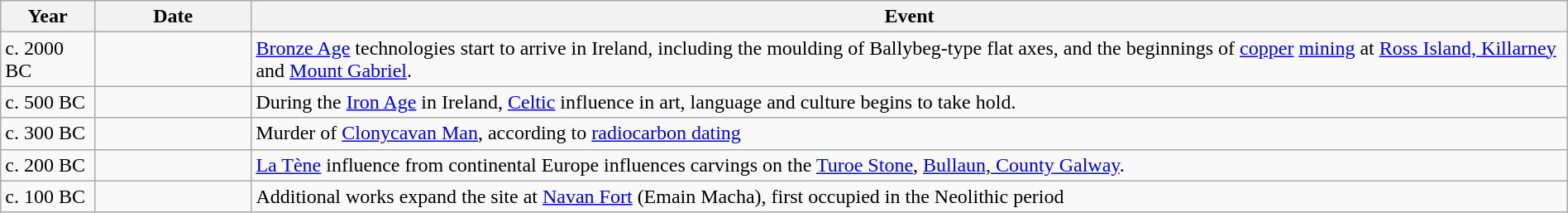<table class="wikitable" width="100%">
<tr>
<th style="width:6%">Year</th>
<th style="width:10%">Date</th>
<th>Event</th>
</tr>
<tr>
<td>c. 2000 BC</td>
<td></td>
<td><a href='#'>Bronze Age</a> technologies start to arrive in Ireland, including the moulding of Ballybeg-type flat axes, and the beginnings of <a href='#'>copper</a> <a href='#'>mining</a> at <a href='#'>Ross Island, Killarney</a> and <a href='#'>Mount Gabriel</a>.</td>
</tr>
<tr>
<td>c. 500 BC</td>
<td></td>
<td>During the <a href='#'>Iron Age</a> in Ireland, <a href='#'>Celtic</a> influence in art, language and culture begins to take hold.</td>
</tr>
<tr>
<td>c. 300 BC</td>
<td></td>
<td>Murder of <a href='#'>Clonycavan Man</a>, according to <a href='#'>radiocarbon dating</a></td>
</tr>
<tr>
<td>c. 200 BC</td>
<td></td>
<td><a href='#'>La Tène</a> influence from continental Europe influences carvings on the <a href='#'>Turoe Stone</a>, <a href='#'>Bullaun, County Galway</a>.</td>
</tr>
<tr>
<td>c. 100 BC</td>
<td></td>
<td>Additional works expand the site at <a href='#'>Navan Fort</a> (Emain Macha), first occupied in the Neolithic period</td>
</tr>
</table>
